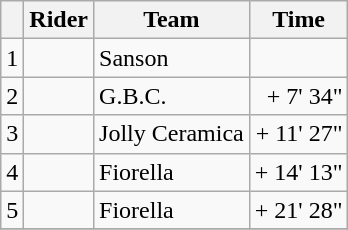<table class="wikitable">
<tr>
<th></th>
<th>Rider</th>
<th>Team</th>
<th>Time</th>
</tr>
<tr>
<td>1</td>
<td></td>
<td>Sanson</td>
<td align=right></td>
</tr>
<tr>
<td>2</td>
<td></td>
<td>G.B.C.</td>
<td align=right>+ 7' 34"</td>
</tr>
<tr>
<td>3</td>
<td></td>
<td>Jolly Ceramica</td>
<td align=right>+ 11' 27"</td>
</tr>
<tr>
<td>4</td>
<td></td>
<td>Fiorella</td>
<td align=right>+ 14' 13"</td>
</tr>
<tr>
<td>5</td>
<td></td>
<td>Fiorella</td>
<td align=right>+ 21' 28"</td>
</tr>
<tr>
</tr>
</table>
